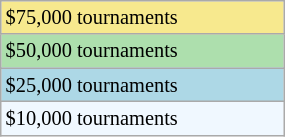<table class="wikitable" style="font-size:85%;" width=15%>
<tr bgcolor="#F7E98E">
<td>$75,000 tournaments</td>
</tr>
<tr bgcolor="#ADDFAD">
<td>$50,000 tournaments</td>
</tr>
<tr bgcolor="lightblue">
<td>$25,000 tournaments</td>
</tr>
<tr bgcolor="#f0f8ff">
<td>$10,000 tournaments</td>
</tr>
</table>
